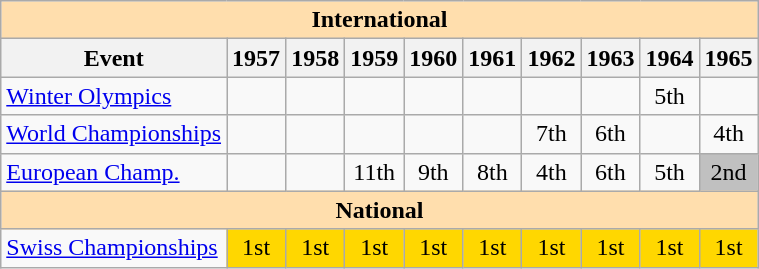<table class="wikitable" style="text-align:center">
<tr>
<th style="background-color: #ffdead; " colspan=10 align=center>International</th>
</tr>
<tr>
<th>Event</th>
<th>1957</th>
<th>1958</th>
<th>1959</th>
<th>1960</th>
<th>1961</th>
<th>1962</th>
<th>1963</th>
<th>1964</th>
<th>1965</th>
</tr>
<tr>
<td align=left><a href='#'>Winter Olympics</a></td>
<td></td>
<td></td>
<td></td>
<td></td>
<td></td>
<td></td>
<td></td>
<td>5th</td>
<td></td>
</tr>
<tr>
<td align=left><a href='#'>World Championships</a></td>
<td></td>
<td></td>
<td></td>
<td></td>
<td></td>
<td>7th</td>
<td>6th</td>
<td></td>
<td>4th</td>
</tr>
<tr>
<td align=left><a href='#'>European Champ.</a></td>
<td></td>
<td></td>
<td>11th</td>
<td>9th</td>
<td>8th</td>
<td>4th</td>
<td>6th</td>
<td>5th</td>
<td bgcolor=silver>2nd</td>
</tr>
<tr>
<th style="background-color: #ffdead; " colspan=10 align=center>National</th>
</tr>
<tr>
<td align=left><a href='#'>Swiss Championships</a></td>
<td bgcolor=gold>1st</td>
<td bgcolor=gold>1st</td>
<td bgcolor=gold>1st</td>
<td bgcolor=gold>1st</td>
<td bgcolor=gold>1st</td>
<td bgcolor=gold>1st</td>
<td bgcolor=gold>1st</td>
<td bgcolor=gold>1st</td>
<td bgcolor=gold>1st</td>
</tr>
</table>
